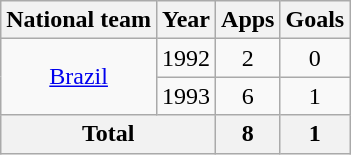<table class="wikitable" style="text-align:center">
<tr>
<th>National team</th>
<th>Year</th>
<th>Apps</th>
<th>Goals</th>
</tr>
<tr>
<td rowspan="2"><a href='#'>Brazil</a></td>
<td>1992</td>
<td>2</td>
<td>0</td>
</tr>
<tr>
<td>1993</td>
<td>6</td>
<td>1</td>
</tr>
<tr>
<th colspan=2>Total</th>
<th>8</th>
<th>1</th>
</tr>
</table>
